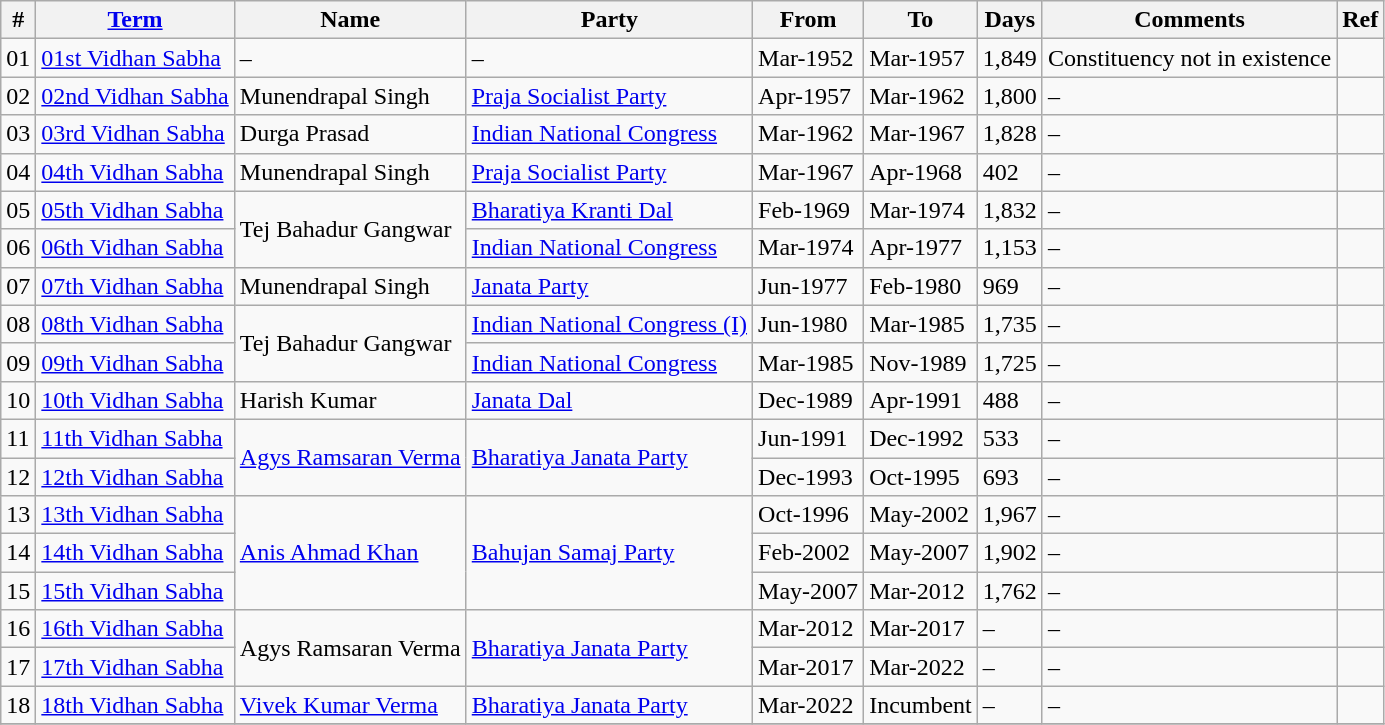<table class="wikitable sortable">
<tr>
<th>#</th>
<th><a href='#'>Term</a></th>
<th>Name</th>
<th>Party</th>
<th>From</th>
<th>To</th>
<th>Days</th>
<th>Comments</th>
<th>Ref</th>
</tr>
<tr>
<td>01</td>
<td><a href='#'>01st Vidhan Sabha</a></td>
<td>–</td>
<td>–</td>
<td>Mar-1952</td>
<td>Mar-1957</td>
<td>1,849</td>
<td>Constituency not in existence</td>
<td></td>
</tr>
<tr>
<td>02</td>
<td><a href='#'>02nd Vidhan Sabha</a></td>
<td>Munendrapal Singh</td>
<td><a href='#'>Praja Socialist Party</a></td>
<td>Apr-1957</td>
<td>Mar-1962</td>
<td>1,800</td>
<td>–</td>
<td></td>
</tr>
<tr>
<td>03</td>
<td><a href='#'>03rd Vidhan Sabha</a></td>
<td>Durga Prasad</td>
<td><a href='#'>Indian National Congress</a></td>
<td>Mar-1962</td>
<td>Mar-1967</td>
<td>1,828</td>
<td>–</td>
<td></td>
</tr>
<tr>
<td>04</td>
<td><a href='#'>04th Vidhan Sabha</a></td>
<td>Munendrapal Singh</td>
<td><a href='#'>Praja Socialist Party</a></td>
<td>Mar-1967</td>
<td>Apr-1968</td>
<td>402</td>
<td>–</td>
<td></td>
</tr>
<tr>
<td>05</td>
<td><a href='#'>05th Vidhan Sabha</a></td>
<td rowspan="2">Tej Bahadur Gangwar</td>
<td><a href='#'>Bharatiya Kranti Dal</a></td>
<td>Feb-1969</td>
<td>Mar-1974</td>
<td>1,832</td>
<td>–</td>
<td></td>
</tr>
<tr>
<td>06</td>
<td><a href='#'>06th Vidhan Sabha</a></td>
<td><a href='#'>Indian National Congress</a></td>
<td>Mar-1974</td>
<td>Apr-1977</td>
<td>1,153</td>
<td>–</td>
<td></td>
</tr>
<tr>
<td>07</td>
<td><a href='#'>07th Vidhan Sabha</a></td>
<td>Munendrapal Singh</td>
<td><a href='#'>Janata Party</a></td>
<td>Jun-1977</td>
<td>Feb-1980</td>
<td>969</td>
<td>–</td>
<td></td>
</tr>
<tr>
<td>08</td>
<td><a href='#'>08th Vidhan Sabha</a></td>
<td rowspan="2">Tej Bahadur Gangwar</td>
<td><a href='#'>Indian National Congress (I)</a></td>
<td>Jun-1980</td>
<td>Mar-1985</td>
<td>1,735</td>
<td>–</td>
<td></td>
</tr>
<tr>
<td>09</td>
<td><a href='#'>09th Vidhan Sabha</a></td>
<td><a href='#'>Indian National Congress</a></td>
<td>Mar-1985</td>
<td>Nov-1989</td>
<td>1,725</td>
<td>–</td>
<td></td>
</tr>
<tr>
<td>10</td>
<td><a href='#'>10th Vidhan Sabha</a></td>
<td>Harish Kumar</td>
<td><a href='#'>Janata Dal</a></td>
<td>Dec-1989</td>
<td>Apr-1991</td>
<td>488</td>
<td>–</td>
<td></td>
</tr>
<tr>
<td>11</td>
<td><a href='#'>11th Vidhan Sabha</a></td>
<td rowspan="2"><a href='#'>Agys Ramsaran Verma</a></td>
<td rowspan="2"><a href='#'>Bharatiya Janata Party</a></td>
<td>Jun-1991</td>
<td>Dec-1992</td>
<td>533</td>
<td>–</td>
<td></td>
</tr>
<tr>
<td>12</td>
<td><a href='#'>12th Vidhan Sabha</a></td>
<td>Dec-1993</td>
<td>Oct-1995</td>
<td>693</td>
<td>–</td>
<td></td>
</tr>
<tr>
<td>13</td>
<td><a href='#'>13th Vidhan Sabha</a></td>
<td rowspan="3"><a href='#'>Anis Ahmad Khan</a></td>
<td rowspan="3"><a href='#'>Bahujan Samaj Party</a></td>
<td>Oct-1996</td>
<td>May-2002</td>
<td>1,967</td>
<td>–</td>
<td></td>
</tr>
<tr>
<td>14</td>
<td><a href='#'>14th Vidhan Sabha</a></td>
<td>Feb-2002</td>
<td>May-2007</td>
<td>1,902</td>
<td>–</td>
<td></td>
</tr>
<tr>
<td>15</td>
<td><a href='#'>15th Vidhan Sabha</a></td>
<td>May-2007</td>
<td>Mar-2012</td>
<td>1,762</td>
<td>–</td>
<td></td>
</tr>
<tr>
<td>16</td>
<td><a href='#'>16th Vidhan Sabha</a></td>
<td rowspan="2">Agys Ramsaran Verma</td>
<td rowspan="2"><a href='#'>Bharatiya Janata Party</a></td>
<td>Mar-2012</td>
<td>Mar-2017</td>
<td>–</td>
<td>–</td>
<td></td>
</tr>
<tr>
<td>17</td>
<td><a href='#'>17th Vidhan Sabha</a></td>
<td>Mar-2017</td>
<td>Mar-2022</td>
<td>–</td>
<td>–</td>
<td></td>
</tr>
<tr>
<td>18</td>
<td><a href='#'>18th Vidhan Sabha</a></td>
<td><a href='#'>Vivek Kumar Verma</a></td>
<td><a href='#'>Bharatiya Janata Party</a></td>
<td>Mar-2022</td>
<td>Incumbent</td>
<td>–</td>
<td>–</td>
<td></td>
</tr>
<tr>
</tr>
</table>
